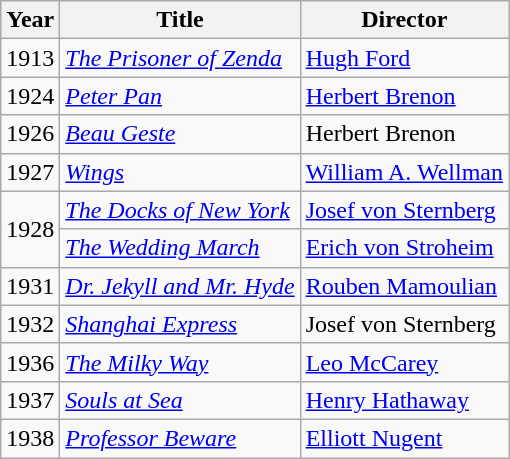<table class="wikitable sortable">
<tr>
<th>Year</th>
<th>Title</th>
<th>Director</th>
</tr>
<tr>
<td>1913</td>
<td><em><a href='#'>The Prisoner of Zenda</a></em></td>
<td><a href='#'>Hugh Ford</a></td>
</tr>
<tr>
<td>1924</td>
<td><em><a href='#'>Peter Pan</a></em></td>
<td><a href='#'>Herbert Brenon</a></td>
</tr>
<tr>
<td>1926</td>
<td><em><a href='#'>Beau Geste</a></em></td>
<td>Herbert Brenon</td>
</tr>
<tr>
<td>1927</td>
<td><em><a href='#'>Wings</a></em></td>
<td><a href='#'>William A. Wellman</a></td>
</tr>
<tr>
<td rowspan=2>1928</td>
<td><em><a href='#'>The Docks of New York</a></em></td>
<td><a href='#'>Josef von Sternberg</a></td>
</tr>
<tr>
<td><em><a href='#'>The Wedding March</a></em></td>
<td><a href='#'>Erich von Stroheim</a></td>
</tr>
<tr>
<td>1931</td>
<td><em><a href='#'>Dr. Jekyll and Mr. Hyde</a></em></td>
<td><a href='#'>Rouben Mamoulian</a></td>
</tr>
<tr>
<td>1932</td>
<td><em><a href='#'>Shanghai Express</a></em></td>
<td>Josef von Sternberg</td>
</tr>
<tr>
<td>1936</td>
<td><em><a href='#'>The Milky Way</a></em></td>
<td><a href='#'>Leo McCarey</a></td>
</tr>
<tr>
<td>1937</td>
<td><em><a href='#'>Souls at Sea</a></em></td>
<td><a href='#'>Henry Hathaway</a></td>
</tr>
<tr>
<td>1938</td>
<td><em><a href='#'>Professor Beware</a></em></td>
<td><a href='#'>Elliott Nugent</a></td>
</tr>
</table>
